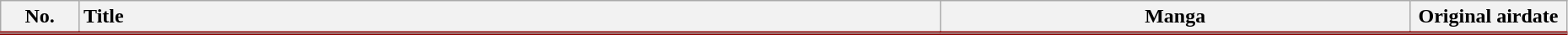<table class="wikitable" style="width: 98%; background:#FFF;">
<tr style="border-bottom:3px solid darkRed;">
<th style="width: 5%;">No.</th>
<th style="text-align:left;">Title</th>
<th style="width:30%;">Manga</th>
<th style="width:10%;">Original airdate</th>
</tr>
<tr>
</tr>
</table>
